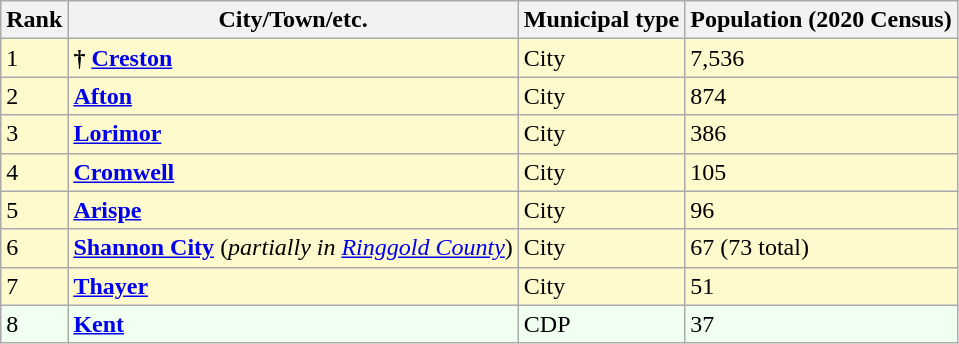<table class="wikitable sortable">
<tr>
<th>Rank</th>
<th>City/Town/etc.</th>
<th>Municipal type</th>
<th>Population (2020 Census)</th>
</tr>
<tr style=background-color:#FFFACD>
<td>1</td>
<td><strong>†</strong> <strong><a href='#'>Creston</a></strong></td>
<td>City</td>
<td>7,536</td>
</tr>
<tr style=background-color:#FFFACD>
<td>2</td>
<td><strong><a href='#'>Afton</a></strong></td>
<td>City</td>
<td>874</td>
</tr>
<tr style=background-color:#FFFACD>
<td>3</td>
<td><strong><a href='#'>Lorimor</a></strong></td>
<td>City</td>
<td>386</td>
</tr>
<tr style=background-color:#FFFACD>
<td>4</td>
<td><strong><a href='#'>Cromwell</a></strong></td>
<td>City</td>
<td>105</td>
</tr>
<tr style=background-color:#FFFACD>
<td>5</td>
<td><strong><a href='#'>Arispe</a></strong></td>
<td>City</td>
<td>96</td>
</tr>
<tr style=background-color:#FFFACD>
<td>6</td>
<td><strong><a href='#'>Shannon City</a></strong> (<em>partially in <a href='#'>Ringgold County</a></em>)</td>
<td>City</td>
<td>67 (73 total)</td>
</tr>
<tr style=background-color:#FFFACD>
<td>7</td>
<td><strong><a href='#'>Thayer</a></strong></td>
<td>City</td>
<td>51</td>
</tr>
<tr style=background-color:#F0FFF0>
<td>8</td>
<td><strong><a href='#'>Kent</a></strong></td>
<td>CDP</td>
<td>37</td>
</tr>
</table>
